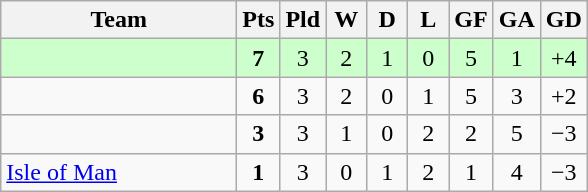<table class="wikitable" style="text-align:center;">
<tr>
<th width=150>Team</th>
<th width=20>Pts</th>
<th width=20>Pld</th>
<th width=20>W</th>
<th width=20>D</th>
<th width=20>L</th>
<th width=20>GF</th>
<th width=20>GA</th>
<th width=20>GD</th>
</tr>
<tr style="background:#ccffcc;">
<td style="text-align:left;"></td>
<td><strong>7</strong></td>
<td>3</td>
<td>2</td>
<td>1</td>
<td>0</td>
<td>5</td>
<td>1</td>
<td>+4</td>
</tr>
<tr>
<td style="text-align:left;"></td>
<td><strong>6</strong></td>
<td>3</td>
<td>2</td>
<td>0</td>
<td>1</td>
<td>5</td>
<td>3</td>
<td>+2</td>
</tr>
<tr>
<td style="text-align:left;"></td>
<td><strong>3</strong></td>
<td>3</td>
<td>1</td>
<td>0</td>
<td>2</td>
<td>2</td>
<td>5</td>
<td>−3</td>
</tr>
<tr>
<td style="text-align:left;"> <a href='#'>Isle of Man</a></td>
<td><strong>1</strong></td>
<td>3</td>
<td>0</td>
<td>1</td>
<td>2</td>
<td>1</td>
<td>4</td>
<td>−3</td>
</tr>
</table>
